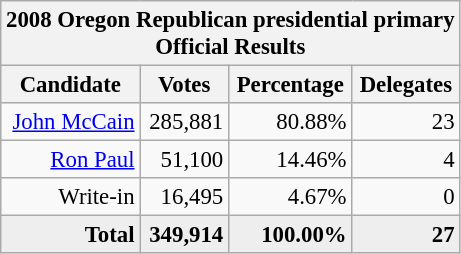<table class="wikitable" style="font-size:95%; text-align:right;">
<tr>
<th colspan="4">2008 Oregon Republican presidential primary<br>Official Results</th>
</tr>
<tr>
<th>Candidate</th>
<th>Votes</th>
<th>Percentage</th>
<th>Delegates</th>
</tr>
<tr>
<td><a href='#'>John McCain</a></td>
<td>285,881</td>
<td>80.88%</td>
<td>23</td>
</tr>
<tr>
<td><a href='#'>Ron Paul</a></td>
<td>51,100</td>
<td>14.46%</td>
<td>4</td>
</tr>
<tr>
<td>Write-in</td>
<td>16,495</td>
<td>4.67%</td>
<td>0</td>
</tr>
<tr bgcolor="#EEEEEE">
<td><strong>Total</strong></td>
<td><strong>349,914</strong></td>
<td><strong>100.00%</strong></td>
<td><strong>27</strong></td>
</tr>
</table>
